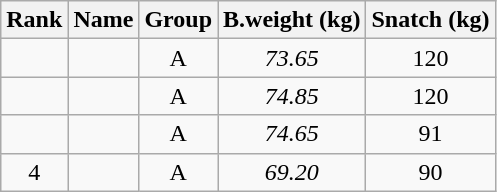<table class="wikitable sortable" style="text-align:center;">
<tr>
<th>Rank</th>
<th>Name</th>
<th>Group</th>
<th>B.weight (kg)</th>
<th>Snatch (kg)</th>
</tr>
<tr>
<td></td>
<td align=left></td>
<td>A</td>
<td><em>73.65</em></td>
<td>120</td>
</tr>
<tr>
<td></td>
<td align=left></td>
<td>A</td>
<td><em>74.85</em></td>
<td>120</td>
</tr>
<tr>
<td></td>
<td align=left></td>
<td>A</td>
<td><em>74.65</em></td>
<td>91</td>
</tr>
<tr>
<td>4</td>
<td align=left></td>
<td>A</td>
<td><em>69.20</em></td>
<td>90</td>
</tr>
</table>
